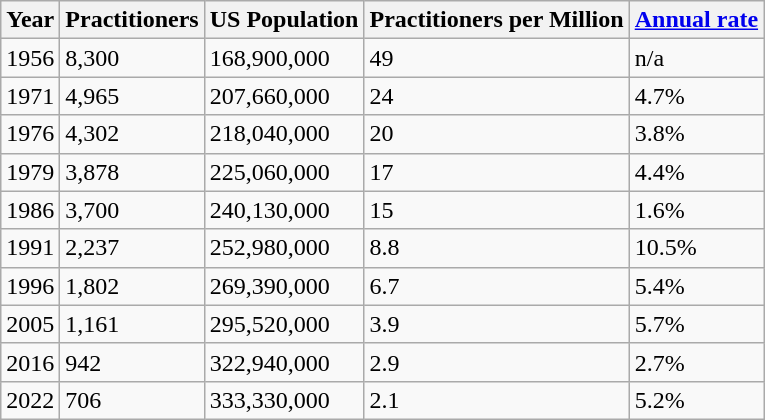<table class="wikitable">
<tr>
<th>Year</th>
<th>Practitioners</th>
<th>US Population</th>
<th>Practitioners per Million</th>
<th><a href='#'>Annual rate</a></th>
</tr>
<tr>
<td>1956</td>
<td>8,300</td>
<td>168,900,000</td>
<td>49</td>
<td>n/a</td>
</tr>
<tr>
<td>1971</td>
<td>4,965</td>
<td>207,660,000</td>
<td>24</td>
<td>4.7%</td>
</tr>
<tr>
<td>1976</td>
<td>4,302</td>
<td>218,040,000</td>
<td>20</td>
<td>3.8%</td>
</tr>
<tr>
<td>1979</td>
<td>3,878</td>
<td>225,060,000</td>
<td>17</td>
<td>4.4%</td>
</tr>
<tr>
<td>1986</td>
<td>3,700</td>
<td>240,130,000</td>
<td>15</td>
<td>1.6%</td>
</tr>
<tr>
<td>1991</td>
<td>2,237</td>
<td>252,980,000</td>
<td>8.8</td>
<td>10.5%</td>
</tr>
<tr>
<td>1996</td>
<td>1,802</td>
<td>269,390,000</td>
<td>6.7</td>
<td>5.4%</td>
</tr>
<tr>
<td>2005</td>
<td>1,161</td>
<td>295,520,000</td>
<td>3.9</td>
<td>5.7%</td>
</tr>
<tr>
<td>2016</td>
<td>942</td>
<td>322,940,000</td>
<td>2.9</td>
<td>2.7%</td>
</tr>
<tr>
<td>2022</td>
<td>706</td>
<td>333,330,000</td>
<td>2.1</td>
<td>5.2%</td>
</tr>
</table>
